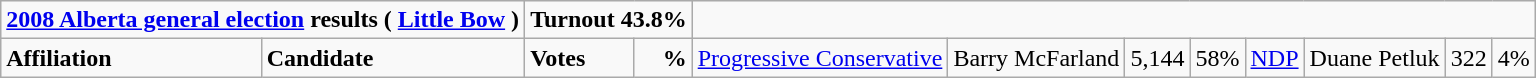<table class="wikitable">
<tr>
<td colspan="3" align=center><strong><a href='#'>2008 Alberta general election</a> results ( <a href='#'>Little Bow</a> )</strong></td>
<td colspan="2"><span><strong>Turnout 43.8%</strong></span></td>
</tr>
<tr>
<td colspan="2" rowspan="1" align="left" valign="top"><strong>Affiliation</strong></td>
<td valign="top"><strong>Candidate</strong></td>
<td valign="top"><strong>Votes</strong></td>
<td valign="top" align="right"><strong>%</strong><br></td>
<td><a href='#'>Progressive Conservative</a></td>
<td>Barry McFarland</td>
<td align="right">5,144</td>
<td align="right">58%<br>


</td>
<td><a href='#'>NDP</a></td>
<td>Duane Petluk</td>
<td align="right">322</td>
<td align="right">4%</td>
</tr>
</table>
